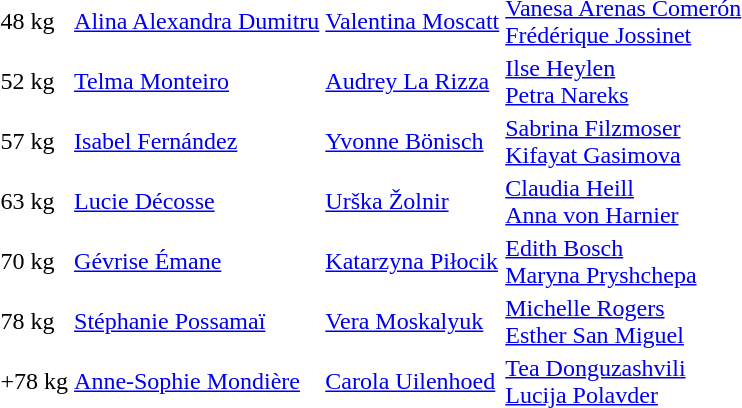<table>
<tr>
<td>48 kg</td>
<td> <a href='#'>Alina Alexandra Dumitru</a></td>
<td> <a href='#'>Valentina Moscatt</a></td>
<td> <a href='#'>Vanesa Arenas Comerón</a> <br>  <a href='#'>Frédérique Jossinet</a></td>
</tr>
<tr>
<td>52 kg</td>
<td> <a href='#'>Telma Monteiro</a></td>
<td> <a href='#'>Audrey La Rizza</a></td>
<td> <a href='#'>Ilse Heylen</a> <br>  <a href='#'>Petra Nareks</a></td>
</tr>
<tr>
<td>57 kg</td>
<td> <a href='#'>Isabel Fernández</a></td>
<td> <a href='#'>Yvonne Bönisch</a></td>
<td> <a href='#'>Sabrina Filzmoser</a> <br>  <a href='#'>Kifayat Gasimova</a></td>
</tr>
<tr>
<td>63 kg</td>
<td> <a href='#'>Lucie Décosse</a></td>
<td> <a href='#'>Urška Žolnir</a></td>
<td> <a href='#'>Claudia Heill</a> <br>  <a href='#'>Anna von Harnier</a></td>
</tr>
<tr>
<td>70 kg</td>
<td> <a href='#'>Gévrise Émane</a></td>
<td> <a href='#'>Katarzyna Piłocik</a></td>
<td> <a href='#'>Edith Bosch</a> <br>  <a href='#'>Maryna Pryshchepa</a></td>
</tr>
<tr>
<td>78 kg</td>
<td> <a href='#'>Stéphanie Possamaï</a></td>
<td> <a href='#'>Vera Moskalyuk</a></td>
<td> <a href='#'>Michelle Rogers</a> <br>  <a href='#'>Esther San Miguel</a></td>
</tr>
<tr>
<td>+78 kg</td>
<td> <a href='#'>Anne-Sophie Mondière</a></td>
<td> <a href='#'>Carola Uilenhoed</a></td>
<td> <a href='#'>Tea Donguzashvili</a> <br>  <a href='#'>Lucija Polavder</a></td>
</tr>
</table>
